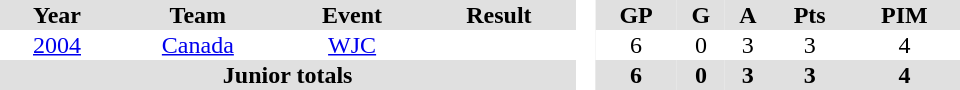<table border="0" cellpadding="1" cellspacing="0" style="text-align:center; width:40em">
<tr ALIGN="center" bgcolor="#e0e0e0">
<th>Year</th>
<th>Team</th>
<th>Event</th>
<th>Result</th>
<th rowspan="99" bgcolor="#ffffff"> </th>
<th>GP</th>
<th>G</th>
<th>A</th>
<th>Pts</th>
<th>PIM</th>
</tr>
<tr ALIGN="center">
<td><a href='#'>2004</a></td>
<td><a href='#'>Canada</a></td>
<td><a href='#'>WJC</a></td>
<td></td>
<td>6</td>
<td>0</td>
<td>3</td>
<td>3</td>
<td>4</td>
</tr>
<tr bgcolor="#e0e0e0">
<th colspan="4">Junior totals</th>
<th>6</th>
<th>0</th>
<th>3</th>
<th>3</th>
<th>4</th>
</tr>
</table>
